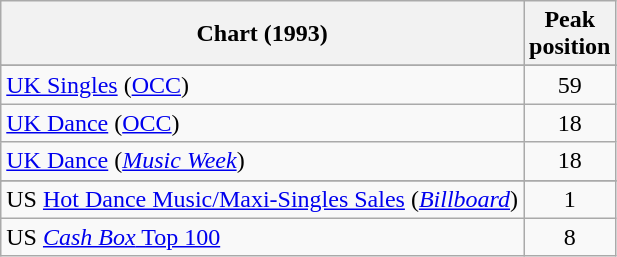<table class="wikitable sortable">
<tr>
<th>Chart (1993)</th>
<th>Peak<br>position</th>
</tr>
<tr>
</tr>
<tr>
<td align="left"><a href='#'>UK Singles</a> (<a href='#'>OCC</a>)</td>
<td style="text-align:center;">59</td>
</tr>
<tr>
<td align="left"><a href='#'>UK Dance</a> (<a href='#'>OCC</a>)</td>
<td style="text-align:center;">18</td>
</tr>
<tr>
<td align="left"><a href='#'>UK Dance</a> (<em><a href='#'>Music Week</a></em>)</td>
<td style="text-align:center;">18</td>
</tr>
<tr>
</tr>
<tr>
</tr>
<tr>
</tr>
<tr>
</tr>
<tr>
</tr>
<tr>
<td align="left">US <a href='#'>Hot Dance Music/Maxi-Singles Sales</a>  (<em><a href='#'>Billboard</a></em>)</td>
<td style="text-align:center;">1</td>
</tr>
<tr>
<td align="left">US <a href='#'><em>Cash Box</em> Top 100</a></td>
<td style="text-align:center;">8</td>
</tr>
</table>
